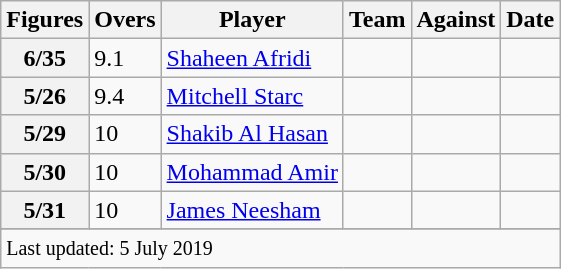<table class="wikitable sortable">
<tr>
<th>Figures</th>
<th>Overs</th>
<th class="unsortable">Player</th>
<th>Team</th>
<th>Against</th>
<th>Date</th>
</tr>
<tr>
<th>6/35</th>
<td>9.1</td>
<td><a href='#'>Shaheen Afridi</a></td>
<td></td>
<td></td>
<td></td>
</tr>
<tr>
<th>5/26</th>
<td>9.4</td>
<td><a href='#'>Mitchell Starc</a></td>
<td></td>
<td></td>
<td></td>
</tr>
<tr>
<th>5/29</th>
<td>10</td>
<td><a href='#'>Shakib Al Hasan</a></td>
<td></td>
<td></td>
<td></td>
</tr>
<tr>
<th>5/30</th>
<td>10</td>
<td><a href='#'>Mohammad Amir</a></td>
<td></td>
<td></td>
<td></td>
</tr>
<tr>
<th>5/31</th>
<td>10</td>
<td><a href='#'>James Neesham</a></td>
<td></td>
<td></td>
<td></td>
</tr>
<tr>
</tr>
<tr class="sortbottom">
<td colspan="6"><small>Last updated: 5 July 2019</small></td>
</tr>
</table>
